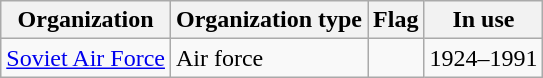<table class="wikitable">
<tr>
<th>Organization</th>
<th>Organization type</th>
<th>Flag</th>
<th>In use</th>
</tr>
<tr>
<td><a href='#'>Soviet Air Force</a></td>
<td>Air force</td>
<td></td>
<td>1924–1991</td>
</tr>
</table>
